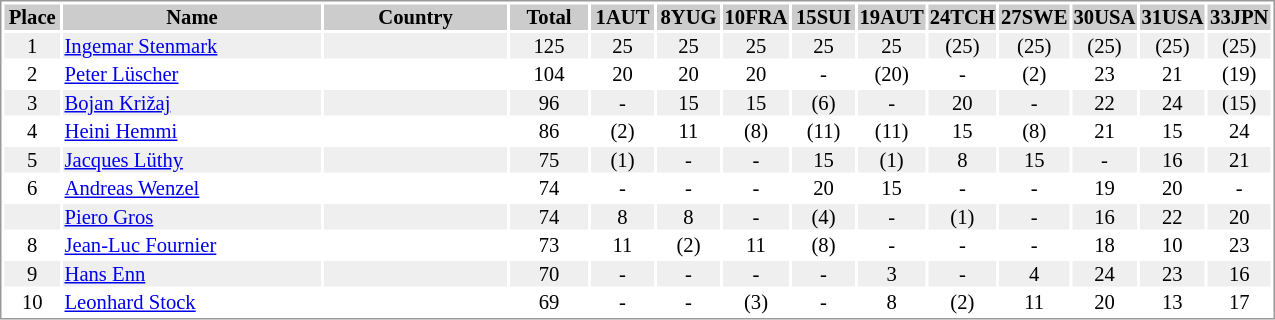<table border="0" style="border: 1px solid #999; background-color:#FFFFFF; text-align:center; font-size:86%; line-height:15px;">
<tr align="center" bgcolor="#CCCCCC">
<th width=35>Place</th>
<th width=170>Name</th>
<th width=120>Country</th>
<th width=50>Total</th>
<th width=40>1AUT</th>
<th width=40>8YUG</th>
<th width=40>10FRA</th>
<th width=40>15SUI</th>
<th width=40>19AUT</th>
<th width=40>24TCH</th>
<th width=40>27SWE</th>
<th width=40>30USA</th>
<th width=40>31USA</th>
<th width=40>33JPN</th>
</tr>
<tr bgcolor="#EFEFEF">
<td>1</td>
<td align="left"><a href='#'>Ingemar Stenmark</a></td>
<td align="left"></td>
<td>125</td>
<td>25</td>
<td>25</td>
<td>25</td>
<td>25</td>
<td>25</td>
<td>(25)</td>
<td>(25)</td>
<td>(25)</td>
<td>(25)</td>
<td>(25)</td>
</tr>
<tr>
<td>2</td>
<td align="left"><a href='#'>Peter Lüscher</a></td>
<td align="left"></td>
<td>104</td>
<td>20</td>
<td>20</td>
<td>20</td>
<td>-</td>
<td>(20)</td>
<td>-</td>
<td>(2)</td>
<td>23</td>
<td>21</td>
<td>(19)</td>
</tr>
<tr bgcolor="#EFEFEF">
<td>3</td>
<td align="left"><a href='#'>Bojan Križaj</a></td>
<td align="left"></td>
<td>96</td>
<td>-</td>
<td>15</td>
<td>15</td>
<td>(6)</td>
<td>-</td>
<td>20</td>
<td>-</td>
<td>22</td>
<td>24</td>
<td>(15)</td>
</tr>
<tr>
<td>4</td>
<td align="left"><a href='#'>Heini Hemmi</a></td>
<td align="left"></td>
<td>86</td>
<td>(2)</td>
<td>11</td>
<td>(8)</td>
<td>(11)</td>
<td>(11)</td>
<td>15</td>
<td>(8)</td>
<td>21</td>
<td>15</td>
<td>24</td>
</tr>
<tr bgcolor="#EFEFEF">
<td>5</td>
<td align="left"><a href='#'>Jacques Lüthy</a></td>
<td align="left"></td>
<td>75</td>
<td>(1)</td>
<td>-</td>
<td>-</td>
<td>15</td>
<td>(1)</td>
<td>8</td>
<td>15</td>
<td>-</td>
<td>16</td>
<td>21</td>
</tr>
<tr>
<td>6</td>
<td align="left"><a href='#'>Andreas Wenzel</a></td>
<td align="left"></td>
<td>74</td>
<td>-</td>
<td>-</td>
<td>-</td>
<td>20</td>
<td>15</td>
<td>-</td>
<td>-</td>
<td>19</td>
<td>20</td>
<td>-</td>
</tr>
<tr bgcolor="#EFEFEF">
<td></td>
<td align="left"><a href='#'>Piero Gros</a></td>
<td align="left"></td>
<td>74</td>
<td>8</td>
<td>8</td>
<td>-</td>
<td>(4)</td>
<td>-</td>
<td>(1)</td>
<td>-</td>
<td>16</td>
<td>22</td>
<td>20</td>
</tr>
<tr>
<td>8</td>
<td align="left"><a href='#'>Jean-Luc Fournier</a></td>
<td align="left"></td>
<td>73</td>
<td>11</td>
<td>(2)</td>
<td>11</td>
<td>(8)</td>
<td>-</td>
<td>-</td>
<td>-</td>
<td>18</td>
<td>10</td>
<td>23</td>
</tr>
<tr bgcolor="#EFEFEF">
<td>9</td>
<td align="left"><a href='#'>Hans Enn</a></td>
<td align="left"></td>
<td>70</td>
<td>-</td>
<td>-</td>
<td>-</td>
<td>-</td>
<td>3</td>
<td>-</td>
<td>4</td>
<td>24</td>
<td>23</td>
<td>16</td>
</tr>
<tr>
<td>10</td>
<td align="left"><a href='#'>Leonhard Stock</a></td>
<td align="left"></td>
<td>69</td>
<td>-</td>
<td>-</td>
<td>(3)</td>
<td>-</td>
<td>8</td>
<td>(2)</td>
<td>11</td>
<td>20</td>
<td>13</td>
<td>17</td>
</tr>
</table>
